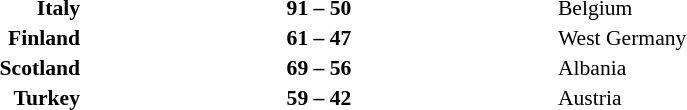<table width=75% cellspacing=1>
<tr>
<th width=25%></th>
<th width=25%></th>
<th width=25%></th>
</tr>
<tr style=font-size:90%>
<td align=right><strong>Italy</strong></td>
<td align=center><strong>91 – 50</strong></td>
<td>Belgium</td>
</tr>
<tr style=font-size:90%>
<td align=right><strong>Finland</strong></td>
<td align=center><strong>61 – 47</strong></td>
<td>West Germany</td>
</tr>
<tr style=font-size:90%>
<td align=right><strong>Scotland</strong></td>
<td align=center><strong>69 – 56</strong></td>
<td>Albania</td>
</tr>
<tr style=font-size:90%>
<td align=right><strong>Turkey</strong></td>
<td align=center><strong>59 – 42</strong></td>
<td>Austria</td>
</tr>
</table>
